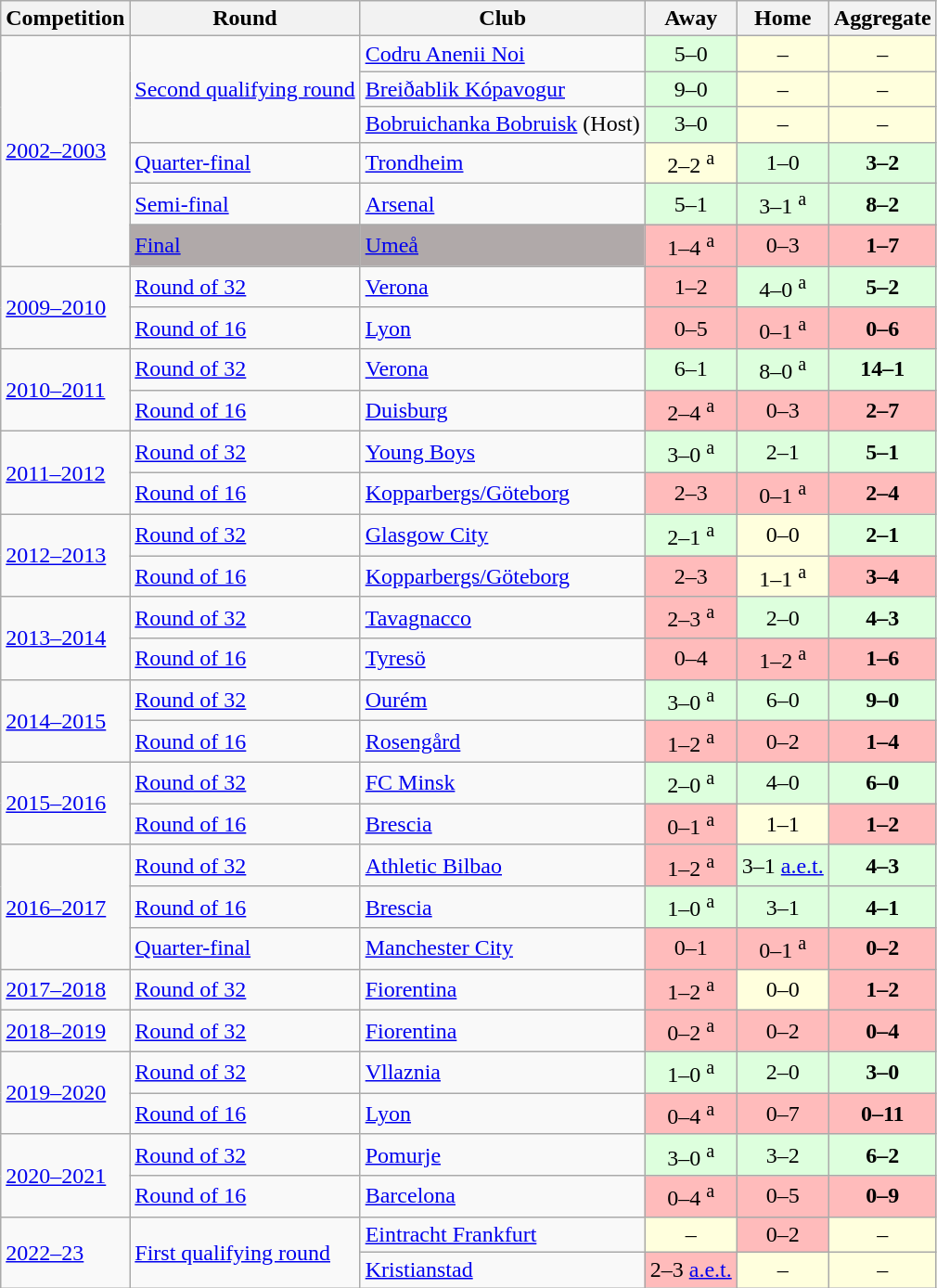<table class="wikitable">
<tr>
<th>Competition</th>
<th>Round</th>
<th>Club</th>
<th>Away</th>
<th>Home</th>
<th>Aggregate</th>
</tr>
<tr>
<td rowspan="6"><a href='#'>2002–2003</a></td>
<td rowspan="3"><a href='#'>Second qualifying round</a></td>
<td> <a href='#'>Codru Anenii Noi</a></td>
<td bgcolor="#ddffdd" style="text-align:center;">5–0</td>
<td bgcolor="#ffffdd" style="text-align:center;">–</td>
<td bgcolor="#ffffdd" style="text-align:center;">–</td>
</tr>
<tr>
<td> <a href='#'>Breiðablik Kópavogur</a></td>
<td bgcolor="#ddffdd" style="text-align:center;">9–0</td>
<td bgcolor="#ffffdd" style="text-align:center;">–</td>
<td bgcolor="#ffffdd" style="text-align:center;">–</td>
</tr>
<tr>
<td> <a href='#'>Bobruichanka Bobruisk</a> (Host)</td>
<td bgcolor="#ddffdd" style="text-align:center;">3–0</td>
<td bgcolor="#ffffdd" style="text-align:center;">–</td>
<td bgcolor="#ffffdd" style="text-align:center;">–</td>
</tr>
<tr>
<td><a href='#'>Quarter-final</a></td>
<td> <a href='#'>Trondheim</a></td>
<td bgcolor="#ffffdd" style="text-align:center;">2–2 <sup>a</sup></td>
<td bgcolor="#ddffdd" style="text-align:center;">1–0</td>
<td bgcolor="#ddffdd" style="text-align:center;"><strong>3–2</strong></td>
</tr>
<tr>
<td><a href='#'>Semi-final</a></td>
<td> <a href='#'>Arsenal</a></td>
<td bgcolor="#ddffdd" style="text-align:center;">5–1</td>
<td bgcolor="#ddffdd" style="text-align:center;">3–1 <sup>a</sup></td>
<td bgcolor="#ddffdd" style="text-align:center;"><strong>8–2</strong></td>
</tr>
<tr>
<td bgcolor="#B0A9A9"><a href='#'>Final</a></td>
<td bgcolor="#B0A9A9"> <a href='#'>Umeå</a></td>
<td bgcolor="#ffbbbb" style="text-align:center;">1–4 <sup>a</sup></td>
<td bgcolor="#ffbbbb" style="text-align:center;">0–3</td>
<td bgcolor="#ffbbbb" style="text-align:center;"><strong>1–7</strong></td>
</tr>
<tr>
<td rowspan="2"><a href='#'>2009–2010</a></td>
<td><a href='#'>Round of 32</a></td>
<td> <a href='#'>Verona</a></td>
<td bgcolor="#ffbbbb" style="text-align:center;">1–2</td>
<td bgcolor="#ddffdd" style="text-align:center;">4–0 <sup>a</sup></td>
<td bgcolor="#ddffdd" style="text-align:center;"><strong>5–2</strong></td>
</tr>
<tr>
<td><a href='#'>Round of 16</a></td>
<td> <a href='#'>Lyon</a></td>
<td bgcolor="#ffbbbb" style="text-align:center;">0–5</td>
<td bgcolor="#ffbbbb" style="text-align:center;">0–1 <sup>a</sup></td>
<td bgcolor="#ffbbbb" style="text-align:center;"><strong>0–6</strong></td>
</tr>
<tr>
<td rowspan="2"><a href='#'>2010–2011</a></td>
<td><a href='#'>Round of 32</a></td>
<td> <a href='#'>Verona</a></td>
<td bgcolor="#ddffdd" style="text-align:center;">6–1</td>
<td bgcolor="#ddffdd" style="text-align:center;">8–0 <sup>a</sup></td>
<td bgcolor="#ddffdd" style="text-align:center;"><strong>14–1</strong></td>
</tr>
<tr>
<td><a href='#'>Round of 16</a></td>
<td> <a href='#'>Duisburg</a></td>
<td bgcolor="#ffbbbb" style="text-align:center;">2–4 <sup>a</sup></td>
<td bgcolor="#ffbbbb" style="text-align:center;">0–3</td>
<td bgcolor="#ffbbbb" style="text-align:center;"><strong>2–7</strong></td>
</tr>
<tr>
<td rowspan="2"><a href='#'>2011–2012</a></td>
<td><a href='#'>Round of 32</a></td>
<td> <a href='#'>Young Boys</a></td>
<td bgcolor="#ddffdd" style="text-align:center;">3–0 <sup>a</sup></td>
<td bgcolor="#ddffdd" style="text-align:center;">2–1</td>
<td bgcolor="#ddffdd" style="text-align:center;"><strong>5–1</strong></td>
</tr>
<tr>
<td><a href='#'>Round of 16</a></td>
<td> <a href='#'>Kopparbergs/Göteborg</a></td>
<td bgcolor="#ffbbbb" style="text-align:center;">2–3</td>
<td bgcolor="#ffbbbb" style="text-align:center;">0–1 <sup>a</sup></td>
<td bgcolor="#ffbbbb" style="text-align:center;"><strong>2–4</strong></td>
</tr>
<tr>
<td rowspan="2"><a href='#'>2012–2013</a></td>
<td><a href='#'>Round of 32</a></td>
<td> <a href='#'>Glasgow City</a></td>
<td bgcolor="#ddffdd" style="text-align:center;">2–1 <sup>a</sup></td>
<td bgcolor="#ffffdd" style="text-align:center;">0–0</td>
<td bgcolor="#ddffdd" style="text-align:center;"><strong>2–1</strong></td>
</tr>
<tr>
<td><a href='#'>Round of 16</a></td>
<td> <a href='#'>Kopparbergs/Göteborg</a></td>
<td bgcolor="#ffbbbb" style="text-align:center;">2–3</td>
<td bgcolor="#ffffdd" style="text-align:center;">1–1 <sup>a</sup></td>
<td bgcolor="#ffbbbb" style="text-align:center;"><strong>3–4</strong></td>
</tr>
<tr>
<td rowspan="2"><a href='#'>2013–2014</a></td>
<td><a href='#'>Round of 32</a></td>
<td> <a href='#'>Tavagnacco</a></td>
<td bgcolor="#ffbbbb" style="text-align:center;">2–3 <sup>a</sup></td>
<td bgcolor="#ddffdd" style="text-align:center;">2–0</td>
<td bgcolor="#ddffdd" style="text-align:center;"><strong>4–3</strong></td>
</tr>
<tr>
<td><a href='#'>Round of 16</a></td>
<td> <a href='#'>Tyresö</a></td>
<td bgcolor="#ffbbbb" style="text-align:center;">0–4</td>
<td bgcolor="#ffbbbb" style="text-align:center;">1–2 <sup>a</sup></td>
<td bgcolor="#ffbbbb" style="text-align:center;"><strong>1–6</strong></td>
</tr>
<tr>
<td rowspan="2"><a href='#'>2014–2015</a></td>
<td><a href='#'>Round of 32</a></td>
<td> <a href='#'>Ourém</a></td>
<td bgcolor="#ddffdd" style="text-align:center;">3–0 <sup>a</sup></td>
<td bgcolor="#ddffdd" style="text-align:center;">6–0</td>
<td bgcolor="#ddffdd" style="text-align:center;"><strong>9–0</strong></td>
</tr>
<tr>
<td><a href='#'>Round of 16</a></td>
<td> <a href='#'>Rosengård</a></td>
<td bgcolor="#ffbbbb" style="text-align:center;">1–2 <sup>a</sup></td>
<td bgcolor="#ffbbbb" style="text-align:center;">0–2</td>
<td bgcolor="#ffbbbb" style="text-align:center;"><strong>1–4</strong></td>
</tr>
<tr>
<td rowspan="2"><a href='#'>2015–2016</a></td>
<td><a href='#'>Round of 32</a></td>
<td> <a href='#'>FC Minsk</a></td>
<td bgcolor="#ddffdd" style="text-align:center;">2–0 <sup>a</sup></td>
<td bgcolor="#ddffdd" style="text-align:center;">4–0</td>
<td bgcolor="#ddffdd" style="text-align:center;"><strong>6–0</strong></td>
</tr>
<tr>
<td><a href='#'>Round of 16</a></td>
<td> <a href='#'>Brescia</a></td>
<td bgcolor="#ffbbbb" style="text-align:center;">0–1 <sup>a</sup></td>
<td bgcolor="#ffffdd" style="text-align:center;">1–1</td>
<td bgcolor="#ffbbbb" style="text-align:center;"><strong>1–2</strong></td>
</tr>
<tr>
<td rowspan="3"><a href='#'>2016–2017</a></td>
<td><a href='#'>Round of 32</a></td>
<td> <a href='#'>Athletic Bilbao</a></td>
<td bgcolor="#ffbbbb" style="text-align:center;">1–2 <sup>a</sup></td>
<td bgcolor="#ddffdd" style="text-align:center;">3–1 <a href='#'>a.e.t.</a></td>
<td bgcolor="#ddffdd" style="text-align:center;"><strong>4–3</strong></td>
</tr>
<tr>
<td><a href='#'>Round of 16</a></td>
<td> <a href='#'>Brescia</a></td>
<td bgcolor="#ddffdd" style="text-align:center;">1–0 <sup>a</sup></td>
<td bgcolor="#ddffdd" style="text-align:center;">3–1</td>
<td bgcolor="#ddffdd" style="text-align:center;"><strong>4–1</strong></td>
</tr>
<tr>
<td><a href='#'>Quarter-final</a></td>
<td> <a href='#'>Manchester City</a></td>
<td bgcolor="#ffbbbb" style="text-align:center;">0–1</td>
<td bgcolor="#ffbbbb" style="text-align:center;">0–1 <sup>a</sup></td>
<td bgcolor="#ffbbbb" style="text-align:center;"><strong>0–2</strong></td>
</tr>
<tr>
<td><a href='#'>2017–2018</a></td>
<td><a href='#'>Round of 32</a></td>
<td> <a href='#'>Fiorentina</a></td>
<td bgcolor="#ffbbbb" style="text-align:center;">1–2 <sup>a</sup></td>
<td bgcolor="#ffffdd" style="text-align:center;">0–0</td>
<td bgcolor="#ffbbbb" style="text-align:center;"><strong>1–2</strong></td>
</tr>
<tr>
<td><a href='#'>2018–2019</a></td>
<td><a href='#'>Round of 32</a></td>
<td> <a href='#'>Fiorentina</a></td>
<td bgcolor="#ffbbbb" style="text-align:center;">0–2 <sup>a</sup></td>
<td bgcolor="#ffbbbb" style="text-align:center;">0–2</td>
<td bgcolor="#ffbbbb" style="text-align:center;"><strong>0–4</strong></td>
</tr>
<tr>
<td rowspan="2"><a href='#'>2019–2020</a></td>
<td><a href='#'>Round of 32</a></td>
<td> <a href='#'>Vllaznia</a></td>
<td bgcolor="#ddffdd" style="text-align:center;">1–0 <sup>a</sup></td>
<td bgcolor="#ddffdd" style="text-align:center;">2–0</td>
<td bgcolor="#ddffdd" style="text-align:center;"><strong>3–0</strong></td>
</tr>
<tr>
<td><a href='#'>Round of 16</a></td>
<td> <a href='#'>Lyon</a></td>
<td bgcolor="#ffbbbb" style="text-align:center;">0–4 <sup>a</sup></td>
<td bgcolor="#ffbbbb" style="text-align:center;">0–7</td>
<td bgcolor="#ffbbbb" style="text-align:center;"><strong>0–11</strong></td>
</tr>
<tr>
<td rowspan="2"><a href='#'>2020–2021</a></td>
<td><a href='#'>Round of 32</a></td>
<td> <a href='#'>Pomurje</a></td>
<td bgcolor="#ddffdd" style="text-align:center;">3–0 <sup>a</sup></td>
<td bgcolor="#ddffdd" style="text-align:center;">3–2</td>
<td bgcolor="#ddffdd" style="text-align:center;"><strong>6–2</strong></td>
</tr>
<tr>
<td><a href='#'>Round of 16</a></td>
<td> <a href='#'>Barcelona</a></td>
<td bgcolor="#ffbbbb" style="text-align:center;">0–4 <sup>a</sup></td>
<td bgcolor="#ffbbbb" style="text-align:center;">0–5</td>
<td bgcolor="#ffbbbb" style="text-align:center;"><strong>0–9</strong></td>
</tr>
<tr>
<td rowspan="2"><a href='#'>2022–23</a></td>
<td rowspan="2"><a href='#'>First qualifying round</a></td>
<td> <a href='#'>Eintracht Frankfurt</a></td>
<td bgcolor="#ffffdd" style="text-align:center;">–</td>
<td bgcolor="#ffbbbb" style="text-align:center;">0–2</td>
<td bgcolor="#ffffdd" style="text-align:center;">–</td>
</tr>
<tr>
<td> <a href='#'>Kristianstad</a></td>
<td bgcolor="#ffbbbb" style="text-align:center;">2–3 <a href='#'>a.e.t.</a></td>
<td bgcolor="#ffffdd" style="text-align:center;">–</td>
<td bgcolor="#ffffdd" style="text-align:center;">–</td>
</tr>
</table>
